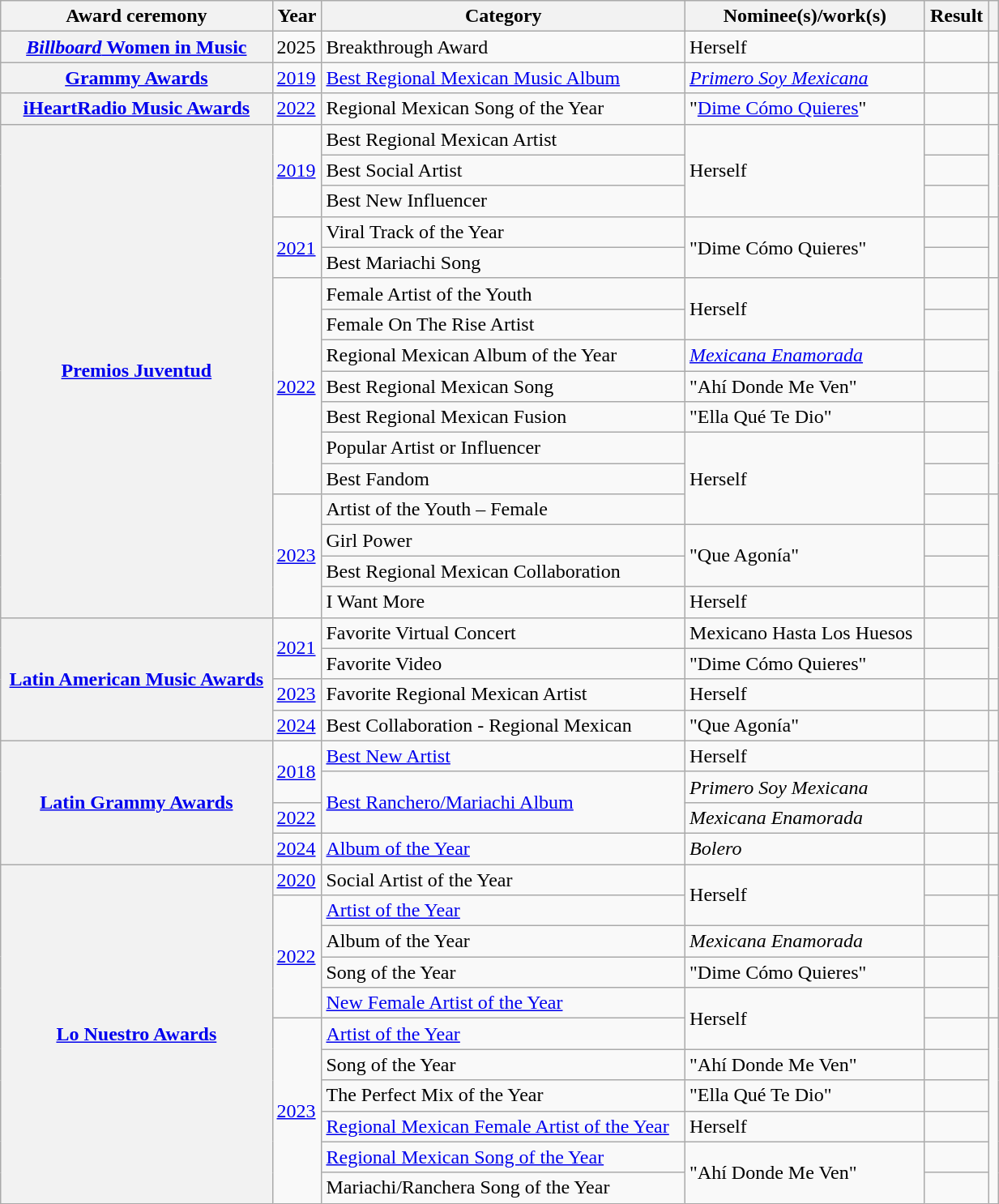<table class="wikitable sortable plainrowheaders" style="width: 65%;">
<tr>
<th>Award ceremony</th>
<th>Year</th>
<th>Category</th>
<th>Nominee(s)/work(s)</th>
<th>Result</th>
<th scope="col" class="unsortable"></th>
</tr>
<tr>
<th scope="row"><a href='#'><em>Billboard</em> Women in Music</a></th>
<td>2025</td>
<td>Breakthrough Award</td>
<td>Herself</td>
<td></td>
<td></td>
</tr>
<tr>
<th scope="row"><a href='#'>Grammy Awards</a></th>
<td><a href='#'>2019</a></td>
<td><a href='#'>Best Regional Mexican Music Album</a></td>
<td><em><a href='#'>Primero Soy Mexicana</a></em></td>
<td></td>
<td></td>
</tr>
<tr>
<th scope="row"><a href='#'>iHeartRadio Music Awards</a></th>
<td><a href='#'>2022</a></td>
<td>Regional Mexican Song of the Year</td>
<td>"<a href='#'>Dime Cómo Quieres</a>"</td>
<td></td>
<td></td>
</tr>
<tr>
<th rowspan="16" scope="row"><a href='#'>Premios Juventud</a></th>
<td rowspan="3"><a href='#'>2019</a></td>
<td>Best Regional Mexican Artist</td>
<td rowspan="3">Herself</td>
<td></td>
<td rowspan="3"></td>
</tr>
<tr>
<td>Best Social Artist</td>
<td></td>
</tr>
<tr>
<td>Best New Influencer</td>
<td></td>
</tr>
<tr>
<td rowspan="2"><a href='#'>2021</a></td>
<td>Viral Track of the Year</td>
<td rowspan="2">"Dime Cómo Quieres"</td>
<td></td>
<td rowspan="2"></td>
</tr>
<tr>
<td>Best Mariachi Song</td>
<td></td>
</tr>
<tr>
<td rowspan="7"><a href='#'>2022</a></td>
<td>Female Artist of the Youth</td>
<td rowspan="2">Herself</td>
<td></td>
<td rowspan="7"></td>
</tr>
<tr>
<td>Female On The Rise Artist</td>
<td></td>
</tr>
<tr>
<td>Regional Mexican Album of the Year</td>
<td><em><a href='#'>Mexicana Enamorada</a></em></td>
<td></td>
</tr>
<tr>
<td>Best Regional Mexican Song</td>
<td>"Ahí Donde Me Ven"</td>
<td></td>
</tr>
<tr>
<td>Best Regional Mexican Fusion</td>
<td>"Ella Qué Te Dio"</td>
<td></td>
</tr>
<tr>
<td>Popular Artist or Influencer</td>
<td rowspan="3">Herself</td>
<td></td>
</tr>
<tr>
<td>Best Fandom</td>
<td></td>
</tr>
<tr>
<td rowspan="4"><a href='#'>2023</a></td>
<td>Artist of the Youth – Female</td>
<td></td>
<td rowspan="4"></td>
</tr>
<tr>
<td>Girl Power</td>
<td rowspan="2">"Que Agonía"</td>
<td></td>
</tr>
<tr>
<td>Best Regional Mexican Collaboration</td>
<td></td>
</tr>
<tr>
<td>I Want More</td>
<td>Herself</td>
<td></td>
</tr>
<tr>
<th rowspan="4" scope="row"><a href='#'>Latin American Music Awards</a></th>
<td rowspan="2"><a href='#'>2021</a></td>
<td>Favorite Virtual Concert</td>
<td>Mexicano Hasta Los Huesos</td>
<td></td>
<td rowspan="2"></td>
</tr>
<tr>
<td>Favorite Video</td>
<td>"Dime Cómo Quieres"</td>
<td></td>
</tr>
<tr>
<td><a href='#'>2023</a></td>
<td>Favorite Regional Mexican Artist</td>
<td>Herself</td>
<td></td>
<td></td>
</tr>
<tr>
<td><a href='#'>2024</a></td>
<td>Best Collaboration - Regional Mexican</td>
<td>"Que Agonía"</td>
<td></td>
<td></td>
</tr>
<tr>
<th rowspan="4" scope="row"><a href='#'>Latin Grammy Awards</a></th>
<td rowspan="2"><a href='#'>2018</a></td>
<td><a href='#'>Best New Artist</a></td>
<td>Herself</td>
<td></td>
<td rowspan="2"></td>
</tr>
<tr>
<td rowspan="2"><a href='#'>Best Ranchero/Mariachi Album</a></td>
<td><em>Primero Soy Mexicana</em></td>
<td></td>
</tr>
<tr>
<td><a href='#'>2022</a></td>
<td><em>Mexicana Enamorada</em></td>
<td></td>
<td></td>
</tr>
<tr>
<td><a href='#'>2024</a></td>
<td><a href='#'>Album of the Year</a></td>
<td><em>Bolero</em></td>
<td></td>
<td></td>
</tr>
<tr>
<th scope="row" rowspan="11"><a href='#'>Lo Nuestro Awards</a></th>
<td><a href='#'>2020</a></td>
<td>Social Artist of the Year</td>
<td rowspan="2">Herself</td>
<td></td>
<td></td>
</tr>
<tr>
<td rowspan="4"><a href='#'>2022</a></td>
<td><a href='#'>Artist of the Year</a></td>
<td></td>
<td rowspan="4"></td>
</tr>
<tr>
<td>Album of the Year</td>
<td><em>Mexicana Enamorada</em></td>
<td></td>
</tr>
<tr>
<td>Song of the Year</td>
<td>"Dime Cómo Quieres"</td>
<td></td>
</tr>
<tr>
<td><a href='#'>New Female Artist of the Year</a></td>
<td rowspan="2">Herself</td>
<td></td>
</tr>
<tr>
<td rowspan="6"><a href='#'>2023</a></td>
<td><a href='#'>Artist of the Year</a></td>
<td></td>
<td rowspan="6"></td>
</tr>
<tr>
<td>Song of the Year</td>
<td>"Ahí Donde Me Ven"</td>
<td></td>
</tr>
<tr>
<td>The Perfect Mix of the Year</td>
<td>"Ella Qué Te Dio"</td>
<td></td>
</tr>
<tr>
<td><a href='#'>Regional Mexican Female Artist of the Year</a></td>
<td>Herself</td>
<td></td>
</tr>
<tr>
<td><a href='#'>Regional Mexican Song of the Year</a></td>
<td rowspan="2">"Ahí Donde Me Ven"</td>
<td></td>
</tr>
<tr>
<td>Mariachi/Ranchera Song of the Year</td>
<td></td>
</tr>
</table>
